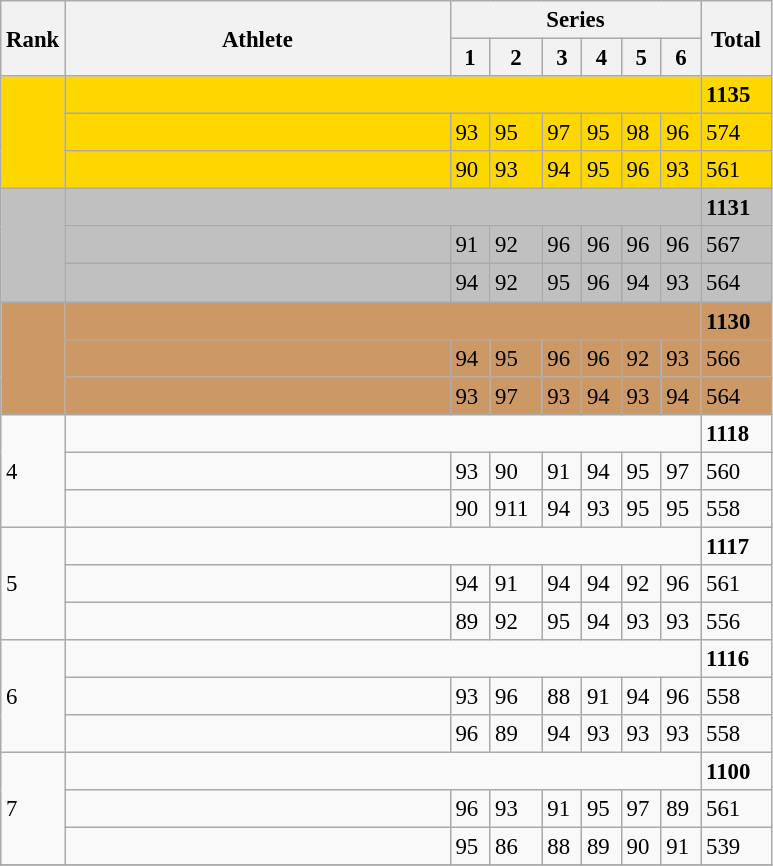<table class="wikitable" style="font-size:95%" style="width:35em;" style="text-align:center">
<tr>
<th rowspan=2>Rank</th>
<th rowspan=2 width=250>Athlete</th>
<th colspan=6 width=160>Series</th>
<th rowspan=2 width=40>Total</th>
</tr>
<tr>
<th>1</th>
<th>2</th>
<th>3</th>
<th>4</th>
<th>5</th>
<th>6</th>
</tr>
<tr bgcolor=gold>
<td rowspan=3></td>
<td colspan=7 align=left></td>
<td><strong>1135</strong></td>
</tr>
<tr bgcolor=gold>
<td align=left></td>
<td>93</td>
<td>95</td>
<td>97</td>
<td>95</td>
<td>98</td>
<td>96</td>
<td>574</td>
</tr>
<tr bgcolor=gold>
<td align=left></td>
<td>90</td>
<td>93</td>
<td>94</td>
<td>95</td>
<td>96</td>
<td>93</td>
<td>561</td>
</tr>
<tr bgcolor=silver>
<td rowspan=3></td>
<td colspan=7 align=left></td>
<td><strong>1131</strong></td>
</tr>
<tr bgcolor=silver>
<td align=left></td>
<td>91</td>
<td>92</td>
<td>96</td>
<td>96</td>
<td>96</td>
<td>96</td>
<td>567</td>
</tr>
<tr bgcolor=silver>
<td align=left></td>
<td>94</td>
<td>92</td>
<td>95</td>
<td>96</td>
<td>94</td>
<td>93</td>
<td>564</td>
</tr>
<tr bgcolor=cc9966>
<td rowspan=3></td>
<td colspan=7 align=left></td>
<td><strong>1130</strong></td>
</tr>
<tr bgcolor=cc9966>
<td align=left></td>
<td>94</td>
<td>95</td>
<td>96</td>
<td>96</td>
<td>92</td>
<td>93</td>
<td>566</td>
</tr>
<tr bgcolor=cc9966>
<td align=left></td>
<td>93</td>
<td>97</td>
<td>93</td>
<td>94</td>
<td>93</td>
<td>94</td>
<td>564</td>
</tr>
<tr>
<td rowspan=3>4</td>
<td colspan=7 align=left></td>
<td><strong>1118</strong></td>
</tr>
<tr>
<td align=left></td>
<td>93</td>
<td>90</td>
<td>91</td>
<td>94</td>
<td>95</td>
<td>97</td>
<td>560</td>
</tr>
<tr>
<td align=left></td>
<td>90</td>
<td>911</td>
<td>94</td>
<td>93</td>
<td>95</td>
<td>95</td>
<td>558</td>
</tr>
<tr>
<td rowspan=3>5</td>
<td colspan=7 align=left></td>
<td><strong>1117</strong></td>
</tr>
<tr>
<td align=left></td>
<td>94</td>
<td>91</td>
<td>94</td>
<td>94</td>
<td>92</td>
<td>96</td>
<td>561</td>
</tr>
<tr>
<td align=left></td>
<td>89</td>
<td>92</td>
<td>95</td>
<td>94</td>
<td>93</td>
<td>93</td>
<td>556</td>
</tr>
<tr>
<td rowspan=3>6</td>
<td colspan=7 align=left></td>
<td><strong>1116</strong></td>
</tr>
<tr>
<td align=left></td>
<td>93</td>
<td>96</td>
<td>88</td>
<td>91</td>
<td>94</td>
<td>96</td>
<td>558</td>
</tr>
<tr>
<td align=left></td>
<td>96</td>
<td>89</td>
<td>94</td>
<td>93</td>
<td>93</td>
<td>93</td>
<td>558</td>
</tr>
<tr>
<td rowspan=3>7</td>
<td colspan=7 align=left></td>
<td><strong>1100</strong></td>
</tr>
<tr>
<td align=left></td>
<td>96</td>
<td>93</td>
<td>91</td>
<td>95</td>
<td>97</td>
<td>89</td>
<td>561</td>
</tr>
<tr>
<td align=left></td>
<td>95</td>
<td>86</td>
<td>88</td>
<td>89</td>
<td>90</td>
<td>91</td>
<td>539</td>
</tr>
<tr>
</tr>
</table>
